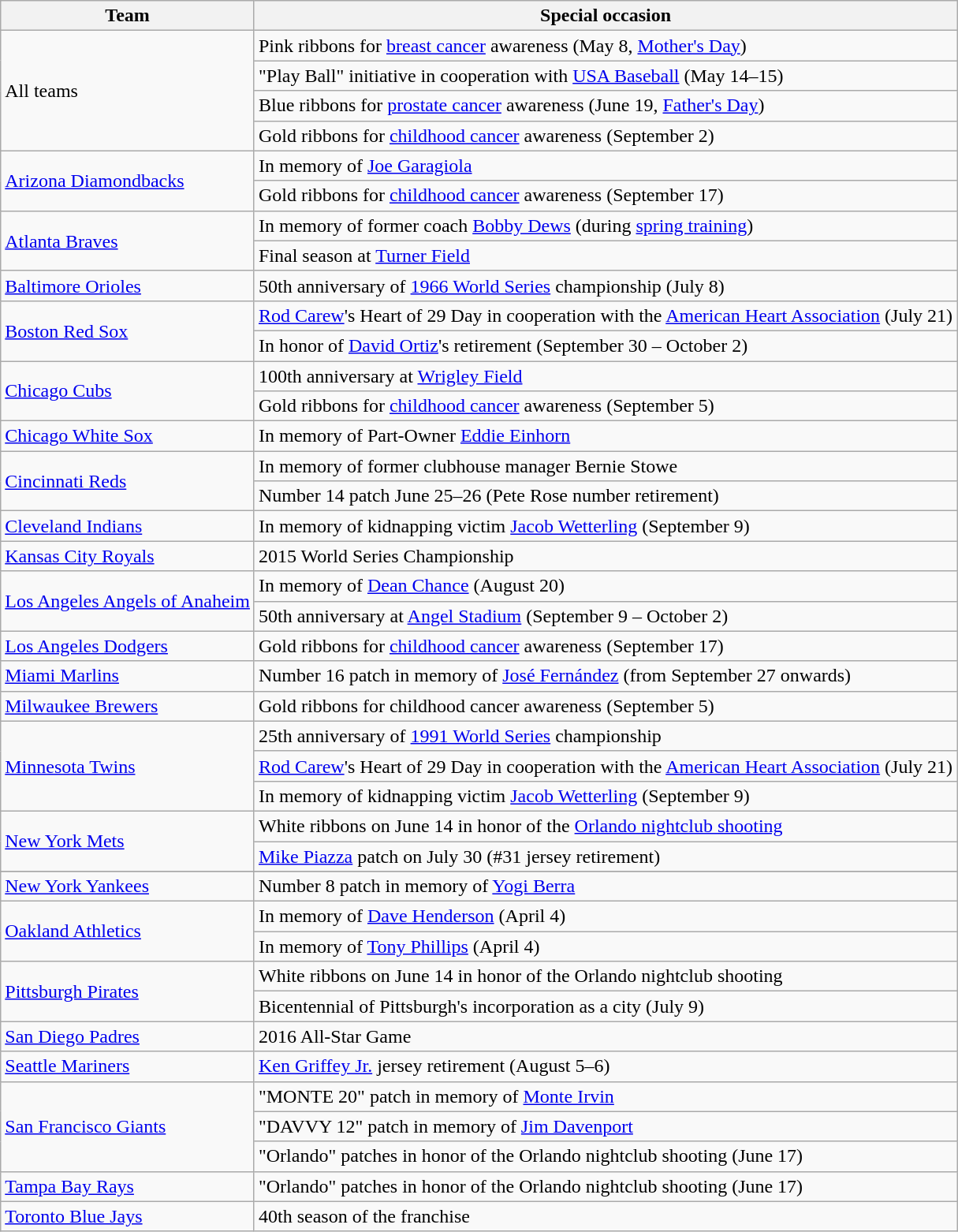<table class="wikitable">
<tr>
<th>Team</th>
<th>Special occasion</th>
</tr>
<tr>
<td rowspan=4>All teams</td>
<td>Pink ribbons for <a href='#'>breast cancer</a> awareness (May 8, <a href='#'>Mother's Day</a>)</td>
</tr>
<tr>
<td>"Play Ball" initiative in cooperation with <a href='#'>USA Baseball</a> (May 14–15)</td>
</tr>
<tr>
<td>Blue ribbons for <a href='#'>prostate cancer</a> awareness (June 19, <a href='#'>Father's Day</a>)</td>
</tr>
<tr>
<td>Gold ribbons for <a href='#'>childhood cancer</a> awareness (September 2)</td>
</tr>
<tr>
<td rowspan=2><a href='#'>Arizona Diamondbacks</a></td>
<td>In memory of <a href='#'>Joe Garagiola</a></td>
</tr>
<tr>
<td>Gold ribbons for <a href='#'>childhood cancer</a> awareness (September 17)</td>
</tr>
<tr>
<td rowspan=2><a href='#'>Atlanta Braves</a></td>
<td>In memory of former coach <a href='#'>Bobby Dews</a> (during <a href='#'>spring training</a>)</td>
</tr>
<tr>
<td>Final season at <a href='#'>Turner Field</a></td>
</tr>
<tr>
<td><a href='#'>Baltimore Orioles</a></td>
<td>50th anniversary of <a href='#'>1966 World Series</a> championship (July 8)</td>
</tr>
<tr>
<td rowspan=2><a href='#'>Boston Red Sox</a></td>
<td><a href='#'>Rod Carew</a>'s Heart of 29 Day in cooperation with the <a href='#'>American Heart Association</a> (July 21)</td>
</tr>
<tr>
<td>In honor of <a href='#'>David Ortiz</a>'s retirement (September 30 – October 2)</td>
</tr>
<tr>
<td rowspan=2><a href='#'>Chicago Cubs</a></td>
<td>100th anniversary at <a href='#'>Wrigley Field</a></td>
</tr>
<tr>
<td>Gold ribbons for <a href='#'>childhood cancer</a> awareness (September 5)</td>
</tr>
<tr>
<td><a href='#'>Chicago White Sox</a></td>
<td>In memory of Part-Owner <a href='#'>Eddie Einhorn</a></td>
</tr>
<tr>
<td rowspan=2><a href='#'>Cincinnati Reds</a></td>
<td>In memory of former clubhouse manager Bernie Stowe</td>
</tr>
<tr>
<td>Number 14 patch June 25–26 (Pete Rose number retirement)</td>
</tr>
<tr>
<td><a href='#'>Cleveland Indians</a></td>
<td>In memory of kidnapping victim <a href='#'>Jacob Wetterling</a> (September 9)</td>
</tr>
<tr>
<td><a href='#'>Kansas City Royals</a></td>
<td>2015 World Series Championship</td>
</tr>
<tr>
<td rowspan=2><a href='#'>Los Angeles Angels of Anaheim</a></td>
<td>In memory of <a href='#'>Dean Chance</a> (August 20)</td>
</tr>
<tr>
<td>50th anniversary at <a href='#'>Angel Stadium</a> (September 9 – October 2)</td>
</tr>
<tr>
<td><a href='#'>Los Angeles Dodgers</a></td>
<td>Gold ribbons for <a href='#'>childhood cancer</a> awareness (September 17)</td>
</tr>
<tr>
<td><a href='#'>Miami Marlins</a></td>
<td>Number 16 patch in memory of <a href='#'>José Fernández</a> (from September 27 onwards)</td>
</tr>
<tr>
<td><a href='#'>Milwaukee Brewers</a></td>
<td>Gold ribbons for childhood cancer awareness (September 5)</td>
</tr>
<tr>
<td rowspan=3><a href='#'>Minnesota Twins</a></td>
<td>25th anniversary of <a href='#'>1991 World Series</a> championship</td>
</tr>
<tr>
<td><a href='#'>Rod Carew</a>'s Heart of 29 Day in cooperation with the <a href='#'>American Heart Association</a> (July 21)</td>
</tr>
<tr>
<td>In memory of kidnapping victim <a href='#'>Jacob Wetterling</a> (September 9)</td>
</tr>
<tr>
<td rowspan=2><a href='#'>New York Mets</a></td>
<td>White ribbons on June 14 in honor of the <a href='#'>Orlando nightclub shooting</a></td>
</tr>
<tr>
<td><a href='#'>Mike Piazza</a> patch on July 30 (#31 jersey retirement)</td>
</tr>
<tr>
</tr>
<tr>
</tr>
<tr>
<td><a href='#'>New York Yankees</a></td>
<td>Number 8 patch in memory of <a href='#'>Yogi Berra</a></td>
</tr>
<tr>
<td rowspan=2><a href='#'>Oakland Athletics</a></td>
<td>In memory of <a href='#'>Dave Henderson</a> (April 4)</td>
</tr>
<tr>
<td>In memory of <a href='#'>Tony Phillips</a> (April 4)</td>
</tr>
<tr>
<td rowspan=2><a href='#'>Pittsburgh Pirates</a></td>
<td>White ribbons on June 14 in honor of the Orlando nightclub shooting</td>
</tr>
<tr>
<td>Bicentennial of Pittsburgh's incorporation as a city (July 9)</td>
</tr>
<tr>
<td><a href='#'>San Diego Padres</a></td>
<td>2016 All-Star Game</td>
</tr>
<tr>
<td><a href='#'>Seattle Mariners</a></td>
<td><a href='#'>Ken Griffey Jr.</a> jersey retirement (August 5–6)</td>
</tr>
<tr>
<td rowspan=3><a href='#'>San Francisco Giants</a></td>
<td>"MONTE 20" patch in memory of <a href='#'>Monte Irvin</a></td>
</tr>
<tr>
<td>"DAVVY 12" patch in memory of <a href='#'>Jim Davenport</a></td>
</tr>
<tr>
<td>"Orlando" patches in honor of the Orlando nightclub shooting (June 17)</td>
</tr>
<tr>
<td><a href='#'>Tampa Bay Rays</a></td>
<td>"Orlando" patches in honor of the Orlando nightclub shooting (June 17)</td>
</tr>
<tr>
<td><a href='#'>Toronto Blue Jays</a></td>
<td>40th season of the franchise</td>
</tr>
</table>
